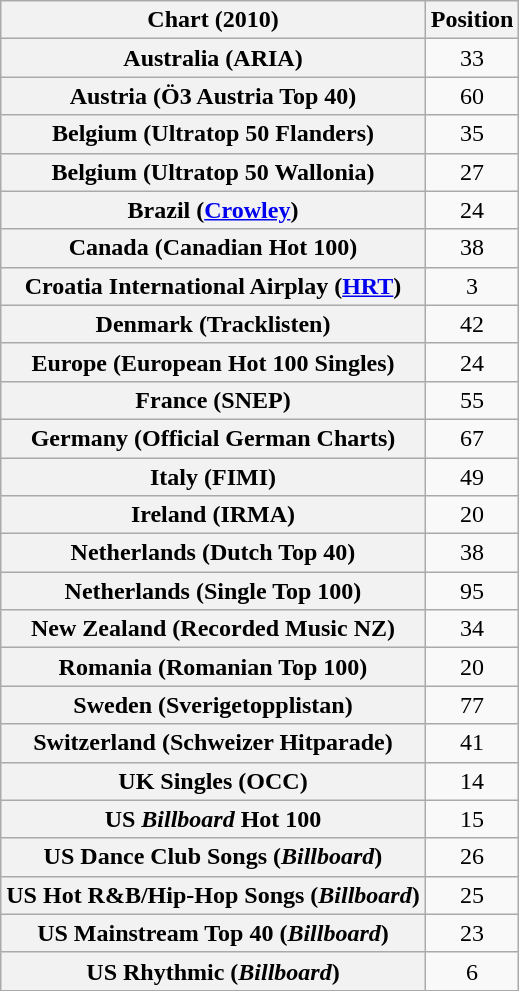<table class="wikitable sortable plainrowheaders" style="text-align:center">
<tr>
<th scope="col">Chart (2010)</th>
<th scope="col">Position</th>
</tr>
<tr>
<th scope="row">Australia (ARIA)</th>
<td>33</td>
</tr>
<tr>
<th scope="row">Austria (Ö3 Austria Top 40)</th>
<td>60</td>
</tr>
<tr>
<th scope="row">Belgium (Ultratop 50 Flanders)</th>
<td>35</td>
</tr>
<tr>
<th scope="row">Belgium (Ultratop 50 Wallonia)</th>
<td>27</td>
</tr>
<tr>
<th scope="row">Brazil (<a href='#'>Crowley</a>)</th>
<td>24</td>
</tr>
<tr>
<th scope="row">Canada (Canadian Hot 100)</th>
<td>38</td>
</tr>
<tr>
<th scope="row">Croatia International Airplay (<a href='#'>HRT</a>)</th>
<td>3</td>
</tr>
<tr>
<th scope="row">Denmark (Tracklisten)</th>
<td>42</td>
</tr>
<tr>
<th scope="row">Europe (European Hot 100 Singles)</th>
<td>24</td>
</tr>
<tr>
<th scope="row">France (SNEP)</th>
<td>55</td>
</tr>
<tr>
<th scope="row">Germany (Official German Charts)</th>
<td>67</td>
</tr>
<tr>
<th scope="row">Italy (FIMI)</th>
<td>49</td>
</tr>
<tr>
<th scope="row">Ireland (IRMA)</th>
<td>20</td>
</tr>
<tr>
<th scope="row">Netherlands (Dutch Top 40)</th>
<td>38</td>
</tr>
<tr>
<th scope="row">Netherlands (Single Top 100)</th>
<td>95</td>
</tr>
<tr>
<th scope="row">New Zealand (Recorded Music NZ)</th>
<td>34</td>
</tr>
<tr>
<th scope="row">Romania (Romanian Top 100)</th>
<td>20</td>
</tr>
<tr>
<th scope="row">Sweden (Sverigetopplistan)</th>
<td>77</td>
</tr>
<tr>
<th scope="row">Switzerland (Schweizer Hitparade)</th>
<td>41</td>
</tr>
<tr>
<th scope="row">UK Singles (OCC)</th>
<td>14</td>
</tr>
<tr>
<th scope="row">US <em>Billboard</em> Hot 100</th>
<td>15</td>
</tr>
<tr>
<th scope="row">US Dance Club Songs (<em>Billboard</em>)</th>
<td>26</td>
</tr>
<tr>
<th scope="row">US Hot R&B/Hip-Hop Songs (<em>Billboard</em>)</th>
<td>25</td>
</tr>
<tr>
<th scope="row">US Mainstream Top 40 (<em>Billboard</em>)</th>
<td>23</td>
</tr>
<tr>
<th scope="row">US Rhythmic (<em>Billboard</em>)</th>
<td>6</td>
</tr>
</table>
